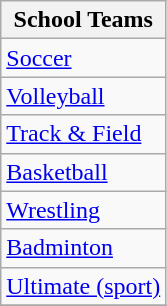<table class="wikitable" border="1">
<tr>
<th>School Teams</th>
</tr>
<tr>
<td><a href='#'>Soccer</a></td>
</tr>
<tr>
<td><a href='#'>Volleyball</a></td>
</tr>
<tr>
<td><a href='#'>Track & Field</a></td>
</tr>
<tr>
<td><a href='#'>Basketball</a></td>
</tr>
<tr>
<td><a href='#'>Wrestling</a></td>
</tr>
<tr>
<td><a href='#'>Badminton</a></td>
</tr>
<tr>
<td><a href='#'>Ultimate (sport)</a></td>
</tr>
<tr>
</tr>
</table>
